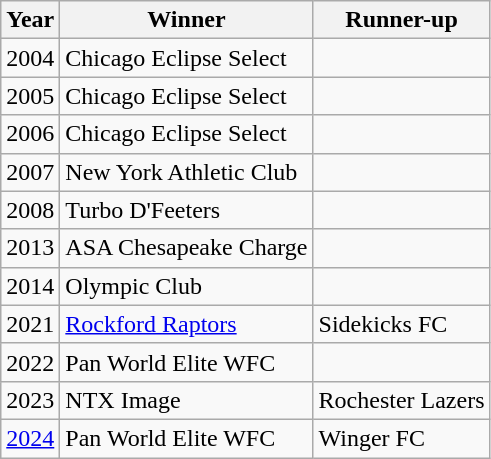<table class="wikitable">
<tr>
<th>Year</th>
<th>Winner</th>
<th>Runner-up</th>
</tr>
<tr>
<td>2004</td>
<td>Chicago Eclipse Select</td>
<td></td>
</tr>
<tr>
<td>2005</td>
<td>Chicago Eclipse Select</td>
<td></td>
</tr>
<tr>
<td>2006</td>
<td>Chicago Eclipse Select</td>
<td></td>
</tr>
<tr>
<td>2007</td>
<td>New York Athletic Club</td>
<td></td>
</tr>
<tr>
<td>2008</td>
<td>Turbo D'Feeters</td>
<td></td>
</tr>
<tr>
<td>2013</td>
<td>ASA Chesapeake Charge</td>
<td></td>
</tr>
<tr>
<td>2014</td>
<td>Olympic Club</td>
<td></td>
</tr>
<tr>
<td>2021</td>
<td><a href='#'>Rockford Raptors</a></td>
<td>Sidekicks FC</td>
</tr>
<tr>
<td>2022</td>
<td>Pan World Elite WFC</td>
<td></td>
</tr>
<tr>
<td>2023</td>
<td>NTX Image</td>
<td>Rochester Lazers</td>
</tr>
<tr>
<td><a href='#'>2024</a></td>
<td>Pan World Elite WFC</td>
<td>Winger FC</td>
</tr>
</table>
